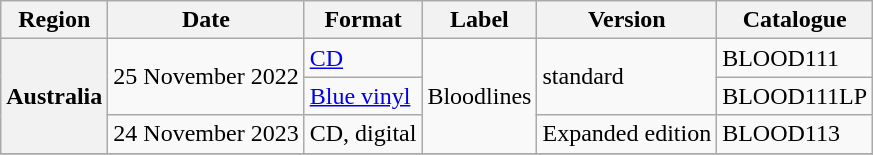<table class="wikitable plainrowheaders">
<tr>
<th scope="col">Region</th>
<th scope="col">Date</th>
<th scope="col">Format</th>
<th scope="col">Label</th>
<th scope="col">Version</th>
<th scope="col">Catalogue</th>
</tr>
<tr>
<th scope="row" rowspan="3">Australia</th>
<td rowspan="2">25 November 2022</td>
<td><a href='#'>CD</a></td>
<td rowspan="3">Bloodlines</td>
<td rowspan="2">standard</td>
<td>BLOOD111</td>
</tr>
<tr>
<td><a href='#'>Blue vinyl</a></td>
<td>BLOOD111LP</td>
</tr>
<tr>
<td>24 November 2023</td>
<td>CD, digital</td>
<td>Expanded edition</td>
<td>BLOOD113</td>
</tr>
<tr>
</tr>
</table>
